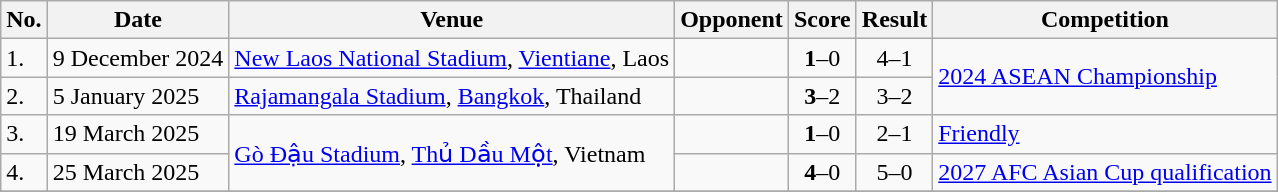<table class="wikitable">
<tr>
<th>No.</th>
<th>Date</th>
<th>Venue</th>
<th>Opponent</th>
<th>Score</th>
<th>Result</th>
<th>Competition</th>
</tr>
<tr>
<td>1.</td>
<td>9 December 2024</td>
<td><a href='#'>New Laos National Stadium</a>, <a href='#'>Vientiane</a>, Laos</td>
<td></td>
<td align=center><strong>1</strong>–0</td>
<td align=center>4–1</td>
<td rowspan=2><a href='#'>2024 ASEAN Championship</a></td>
</tr>
<tr>
<td>2.</td>
<td>5 January 2025</td>
<td><a href='#'>Rajamangala Stadium</a>, <a href='#'>Bangkok</a>, Thailand</td>
<td></td>
<td align=center><strong>3</strong>–2</td>
<td align=center>3–2</td>
</tr>
<tr>
<td>3.</td>
<td>19 March 2025</td>
<td rowspan=2><a href='#'>Gò Đậu Stadium</a>, <a href='#'>Thủ Dầu Một</a>, Vietnam</td>
<td></td>
<td align=center><strong>1</strong>–0</td>
<td align=center>2–1</td>
<td><a href='#'>Friendly</a></td>
</tr>
<tr>
<td>4.</td>
<td>25 March 2025</td>
<td></td>
<td align=center><strong>4</strong>–0</td>
<td align=center>5–0</td>
<td><a href='#'>2027 AFC Asian Cup qualification</a></td>
</tr>
<tr>
</tr>
</table>
